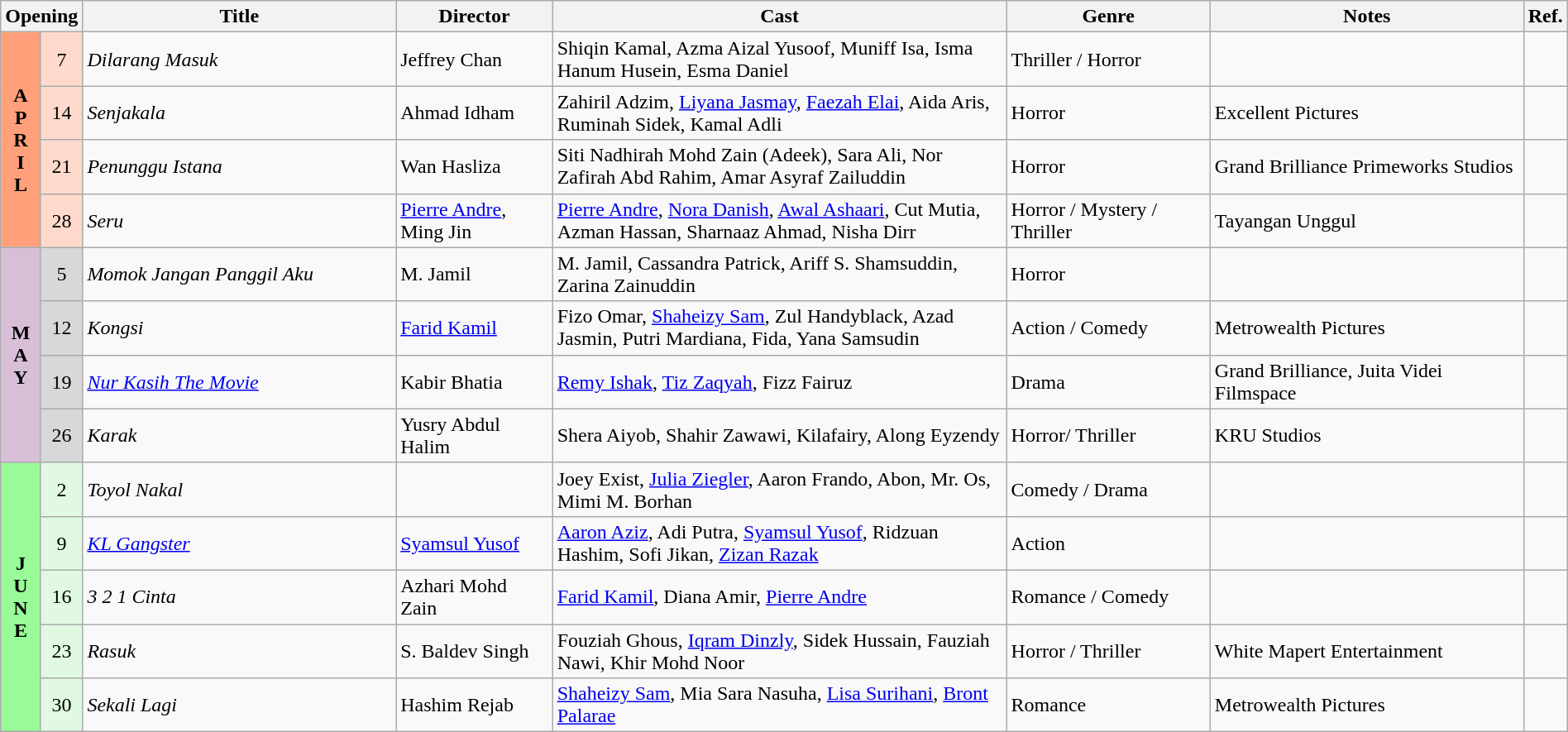<table class="wikitable" width="100%">
<tr>
<th colspan="2">Opening</th>
<th style="width:20%;">Title</th>
<th style="width:10%;">Director</th>
<th>Cast</th>
<th style="width:13%">Genre</th>
<th style="width:20%">Notes</th>
<th>Ref.</th>
</tr>
<tr>
<th rowspan=4 style="text-align:center; background:#ffa07a;">A<br>P<br>R<br>I<br>L</th>
<td rowspan=1 style="text-align:center; background:#ffdacc;">7</td>
<td><em>Dilarang Masuk</em></td>
<td>Jeffrey Chan</td>
<td>Shiqin Kamal, Azma Aizal Yusoof, Muniff Isa, Isma Hanum Husein, Esma Daniel</td>
<td>Thriller / Horror</td>
<td></td>
<td></td>
</tr>
<tr>
<td rowspan=1 style="text-align:center; background:#ffdacc;">14</td>
<td><em>Senjakala</em></td>
<td>Ahmad Idham</td>
<td>Zahiril Adzim, <a href='#'>Liyana Jasmay</a>, <a href='#'>Faezah Elai</a>, Aida Aris, Ruminah Sidek, Kamal Adli</td>
<td>Horror</td>
<td>Excellent Pictures</td>
<td></td>
</tr>
<tr>
<td rowspan=1 style="text-align:center; background:#ffdacc;">21</td>
<td><em>Penunggu Istana</em></td>
<td>Wan Hasliza</td>
<td>Siti Nadhirah Mohd Zain (Adeek), Sara Ali, Nor Zafirah Abd Rahim, Amar Asyraf Zailuddin</td>
<td>Horror</td>
<td>Grand Brilliance Primeworks Studios</td>
<td></td>
</tr>
<tr>
<td rowspan=1 style="text-align:center; background:#ffdacc;">28</td>
<td><em>Seru</em></td>
<td><a href='#'>Pierre Andre</a>, Ming Jin</td>
<td><a href='#'>Pierre Andre</a>, <a href='#'>Nora Danish</a>, <a href='#'>Awal Ashaari</a>, Cut Mutia, Azman Hassan, Sharnaaz Ahmad, Nisha Dirr</td>
<td>Horror / Mystery / Thriller</td>
<td>Tayangan Unggul</td>
<td></td>
</tr>
<tr>
<th rowspan=4 style="text-align:center; background:thistle;">M<br>A<br>Y</th>
<td rowspan=1 style="text-align:center; background:#d8d8d8;">5</td>
<td><em>Momok Jangan Panggil Aku</em></td>
<td>M. Jamil</td>
<td>M. Jamil, Cassandra Patrick, Ariff S. Shamsuddin, Zarina Zainuddin</td>
<td>Horror</td>
<td></td>
<td></td>
</tr>
<tr>
<td rowspan=1 style="text-align:center; background:#d8d8d8;">12</td>
<td><em>Kongsi</em></td>
<td><a href='#'>Farid Kamil</a></td>
<td>Fizo Omar, <a href='#'>Shaheizy Sam</a>, Zul Handyblack, Azad Jasmin, Putri Mardiana, Fida, Yana Samsudin</td>
<td>Action / Comedy</td>
<td>Metrowealth Pictures</td>
<td></td>
</tr>
<tr>
<td rowspan=1 style="text-align:center; background:#d8d8d8;">19</td>
<td><em><a href='#'>Nur Kasih The Movie</a></em></td>
<td>Kabir Bhatia</td>
<td><a href='#'>Remy Ishak</a>, <a href='#'>Tiz Zaqyah</a>, Fizz Fairuz</td>
<td>Drama</td>
<td>Grand Brilliance, Juita Videi Filmspace<br></td>
<td></td>
</tr>
<tr>
<td rowspan=1 style="text-align:center; background:#d8d8d8;">26</td>
<td><em>Karak</em></td>
<td>Yusry Abdul Halim</td>
<td>Shera Aiyob, Shahir Zawawi, Kilafairy, Along Eyzendy</td>
<td>Horror/ Thriller</td>
<td>KRU Studios</td>
<td></td>
</tr>
<tr>
<th rowspan=5 style="text-align:center; background:#98fb98;">J<br>U<br>N<br>E</th>
<td rowspan=1 style="text-align:center; background:#e0f9e0;">2</td>
<td><em>Toyol Nakal</em></td>
<td></td>
<td>Joey Exist, <a href='#'>Julia Ziegler</a>, Aaron Frando, Abon, Mr. Os, Mimi M. Borhan</td>
<td>Comedy / Drama</td>
<td></td>
<td></td>
</tr>
<tr>
<td rowspan=1 style="text-align:center; background:#e0f9e0;">9</td>
<td><em><a href='#'>KL Gangster</a></em></td>
<td><a href='#'>Syamsul Yusof</a></td>
<td><a href='#'>Aaron Aziz</a>, Adi Putra, <a href='#'>Syamsul Yusof</a>, Ridzuan Hashim, Sofi Jikan, <a href='#'>Zizan Razak</a></td>
<td>Action</td>
<td></td>
<td></td>
</tr>
<tr>
<td rowspan=1 style="text-align:center; background:#e0f9e0;">16</td>
<td><em>3 2 1 Cinta</em></td>
<td>Azhari Mohd Zain</td>
<td><a href='#'>Farid Kamil</a>, Diana Amir, <a href='#'>Pierre Andre</a></td>
<td>Romance / Comedy</td>
<td></td>
<td></td>
</tr>
<tr>
<td rowspan=1 style="text-align:center; background:#e0f9e0;">23</td>
<td><em>Rasuk</em></td>
<td>S. Baldev Singh</td>
<td>Fouziah Ghous, <a href='#'>Iqram Dinzly</a>, Sidek Hussain, Fauziah Nawi, Khir Mohd Noor</td>
<td>Horror / Thriller</td>
<td>White Mapert Entertainment</td>
<td></td>
</tr>
<tr>
<td rowspan=1 style="text-align:center; background:#e0f9e0;">30</td>
<td><em>Sekali Lagi</em></td>
<td>Hashim Rejab</td>
<td><a href='#'>Shaheizy Sam</a>, Mia Sara Nasuha, <a href='#'>Lisa Surihani</a>, <a href='#'>Bront Palarae</a></td>
<td>Romance</td>
<td>Metrowealth Pictures</td>
<td></td>
</tr>
</table>
